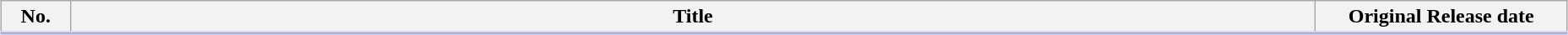<table class="wikitable" style="width:98%; margin:auto; background:#FFF;">
<tr style="border-bottom: 3px solid #CCF;">
<th style="width:3em;">No.</th>
<th>Title</th>
<th style="width:12em;">Original Release date</th>
</tr>
<tr>
</tr>
</table>
